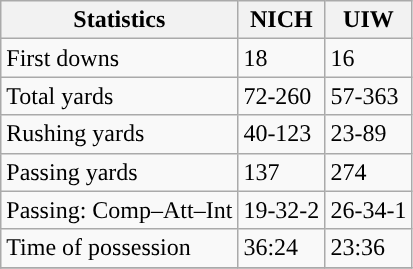<table class="wikitable" style="float: left;">
<tr>
<th>Statistics</th>
<th>NICH</th>
<th>UIW</th>
</tr>
<tr>
<td>First downs</td>
<td>18</td>
<td>16</td>
</tr>
<tr>
<td>Total yards</td>
<td>72-260</td>
<td>57-363</td>
</tr>
<tr>
<td>Rushing yards</td>
<td>40-123</td>
<td>23-89</td>
</tr>
<tr>
<td>Passing yards</td>
<td>137</td>
<td>274</td>
</tr>
<tr>
<td>Passing: Comp–Att–Int</td>
<td>19-32-2</td>
<td>26-34-1</td>
</tr>
<tr>
<td>Time of possession</td>
<td>36:24</td>
<td>23:36</td>
</tr>
<tr>
</tr>
</table>
